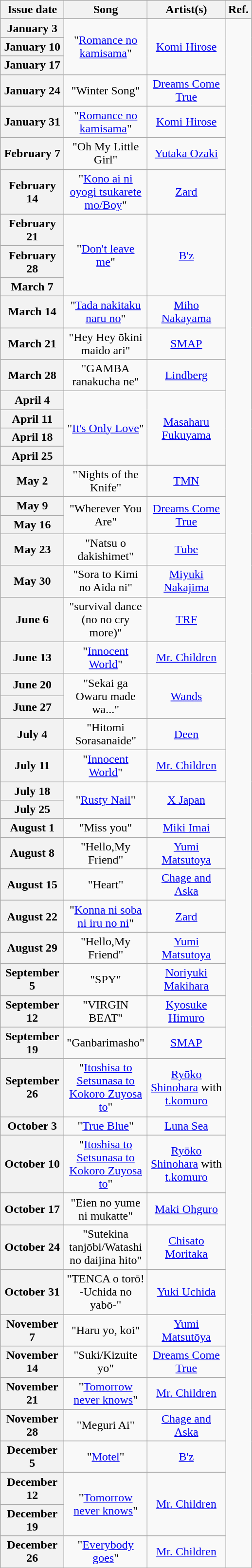<table class="wikitable plainrowheaders" style="text-align: center">
<tr>
<th width="80">Issue date</th>
<th width="100">Song</th>
<th width="100">Artist(s)</th>
<th width="20">Ref.</th>
</tr>
<tr>
<th scope="row">January 3</th>
<td rowspan="3">"<a href='#'>Romance no kamisama</a>"</td>
<td rowspan="3"><a href='#'>Komi Hirose</a></td>
<td rowspan="53"></td>
</tr>
<tr>
<th scope="row">January 10</th>
</tr>
<tr>
<th scope="row">January 17</th>
</tr>
<tr>
<th scope="row">January 24</th>
<td>"Winter Song"</td>
<td><a href='#'>Dreams Come True</a></td>
</tr>
<tr>
<th scope="row">January 31</th>
<td>"<a href='#'>Romance no kamisama</a>"</td>
<td><a href='#'>Komi Hirose</a></td>
</tr>
<tr>
<th scope="row">February 7</th>
<td>"Oh My Little Girl"</td>
<td><a href='#'>Yutaka Ozaki</a></td>
</tr>
<tr>
<th scope="row">February 14</th>
<td>"<a href='#'>Kono ai ni oyogi tsukarete mo/Boy</a>"</td>
<td><a href='#'>Zard</a></td>
</tr>
<tr>
<th scope="row">February 21</th>
<td rowspan="3">"<a href='#'>Don't leave me</a>"</td>
<td rowspan="3"><a href='#'>B'z</a></td>
</tr>
<tr>
<th scope="row">February 28</th>
</tr>
<tr>
<th scope="row">March 7</th>
</tr>
<tr>
<th scope="row">March 14</th>
<td>"<a href='#'>Tada nakitaku naru no</a>"</td>
<td><a href='#'>Miho Nakayama</a></td>
</tr>
<tr>
<th scope="row">March 21</th>
<td>"Hey Hey ōkini maido ari"</td>
<td><a href='#'>SMAP</a></td>
</tr>
<tr>
<th scope="row">March 28</th>
<td>"GAMBA ranakucha ne"</td>
<td><a href='#'>Lindberg</a></td>
</tr>
<tr>
<th scope="row">April 4</th>
<td rowspan="4">"<a href='#'>It's Only Love</a>"</td>
<td rowspan="4"><a href='#'>Masaharu Fukuyama</a></td>
</tr>
<tr>
<th scope="row">April 11</th>
</tr>
<tr>
<th scope="row">April 18</th>
</tr>
<tr>
<th scope="row">April 25</th>
</tr>
<tr>
<th scope="row">May 2</th>
<td>"Nights of the Knife"</td>
<td><a href='#'>TMN</a></td>
</tr>
<tr>
<th scope="row">May 9</th>
<td rowspan="2">"Wherever You Are"</td>
<td rowspan="2"><a href='#'>Dreams Come True</a></td>
</tr>
<tr>
<th scope="row">May 16</th>
</tr>
<tr>
<th scope="row">May 23</th>
<td>"Natsu o dakishimet"</td>
<td><a href='#'>Tube</a></td>
</tr>
<tr>
<th scope="row">May 30</th>
<td>"Sora to Kimi no Aida ni"</td>
<td><a href='#'>Miyuki Nakajima</a></td>
</tr>
<tr>
<th scope="row">June 6</th>
<td>"survival dance (no no cry more)"</td>
<td><a href='#'>TRF</a></td>
</tr>
<tr>
<th scope="row">June 13</th>
<td>"<a href='#'>Innocent World</a>"</td>
<td><a href='#'>Mr. Children</a></td>
</tr>
<tr>
<th scope="row">June 20</th>
<td rowspan="2">"Sekai ga Owaru made wa..."</td>
<td rowspan="2"><a href='#'>Wands</a></td>
</tr>
<tr>
<th scope="row">June 27</th>
</tr>
<tr>
<th scope="row">July 4</th>
<td>"Hitomi Sorasanaide"</td>
<td><a href='#'>Deen</a></td>
</tr>
<tr>
<th scope="row">July 11</th>
<td>"<a href='#'>Innocent World</a>"</td>
<td><a href='#'>Mr. Children</a></td>
</tr>
<tr>
<th scope="row">July 18</th>
<td rowspan="2">"<a href='#'>Rusty Nail</a>"</td>
<td rowspan="2"><a href='#'>X Japan</a></td>
</tr>
<tr>
<th scope="row">July 25</th>
</tr>
<tr>
<th scope="row">August 1</th>
<td>"Miss you"</td>
<td><a href='#'>Miki Imai</a></td>
</tr>
<tr>
<th scope="row">August 8</th>
<td>"Hello,My Friend"</td>
<td><a href='#'>Yumi Matsutoya</a></td>
</tr>
<tr>
<th scope="row">August 15</th>
<td>"Heart"</td>
<td><a href='#'>Chage and Aska</a></td>
</tr>
<tr>
<th scope="row">August 22</th>
<td>"<a href='#'>Konna ni soba ni iru no ni</a>"</td>
<td><a href='#'>Zard</a></td>
</tr>
<tr>
<th scope="row">August 29</th>
<td>"Hello,My Friend"</td>
<td><a href='#'>Yumi Matsutoya</a></td>
</tr>
<tr>
<th scope="row">September 5</th>
<td>"SPY"</td>
<td><a href='#'>Noriyuki Makihara</a></td>
</tr>
<tr>
<th scope="row">September 12</th>
<td>"VIRGIN BEAT"</td>
<td><a href='#'>Kyosuke Himuro</a></td>
</tr>
<tr>
<th scope="row">September 19</th>
<td>"Ganbarimasho"</td>
<td><a href='#'>SMAP</a></td>
</tr>
<tr>
<th scope="row">September 26</th>
<td>"<a href='#'>Itoshisa to Setsunasa to Kokoro Zuyosa to</a>"</td>
<td><a href='#'>Ryōko Shinohara</a> with <a href='#'>t.komuro</a></td>
</tr>
<tr>
<th scope="row">October 3</th>
<td>"<a href='#'>True Blue</a>"</td>
<td><a href='#'>Luna Sea</a></td>
</tr>
<tr>
<th scope="row">October 10</th>
<td>"<a href='#'>Itoshisa to Setsunasa to Kokoro Zuyosa to</a>"</td>
<td><a href='#'>Ryōko Shinohara</a> with <a href='#'>t.komuro</a></td>
</tr>
<tr>
<th scope="row">October 17</th>
<td>"Eien no yume ni mukatte"</td>
<td><a href='#'>Maki Ohguro</a></td>
</tr>
<tr>
<th scope="row">October 24</th>
<td>"Sutekina tanjōbi/Watashi no daijina hito"</td>
<td><a href='#'>Chisato Moritaka</a></td>
</tr>
<tr>
<th scope="row">October 31</th>
<td>"TENCA o torō! -Uchida no yabō-"</td>
<td><a href='#'>Yuki Uchida</a></td>
</tr>
<tr>
<th scope="row">November 7</th>
<td>"Haru yo, koi"</td>
<td><a href='#'>Yumi Matsutōya</a></td>
</tr>
<tr>
<th scope="row">November 14</th>
<td>"Suki/Kizuite yo"</td>
<td><a href='#'>Dreams Come True</a></td>
</tr>
<tr>
<th scope="row">November 21</th>
<td>"<a href='#'>Tomorrow never knows</a>"</td>
<td><a href='#'>Mr. Children</a></td>
</tr>
<tr>
<th scope="row">November 28</th>
<td>"Meguri Ai"</td>
<td><a href='#'>Chage and Aska</a></td>
</tr>
<tr>
<th scope="row">December 5</th>
<td>"<a href='#'>Motel</a>"</td>
<td><a href='#'>B'z</a></td>
</tr>
<tr>
<th scope="row">December 12</th>
<td rowspan="2">"<a href='#'>Tomorrow never knows</a>"</td>
<td rowspan="2"><a href='#'>Mr. Children</a></td>
</tr>
<tr>
<th scope="row">December 19</th>
</tr>
<tr>
<th scope="row">December 26</th>
<td>"<a href='#'>Everybody goes</a>"</td>
<td><a href='#'>Mr. Children</a></td>
</tr>
</table>
